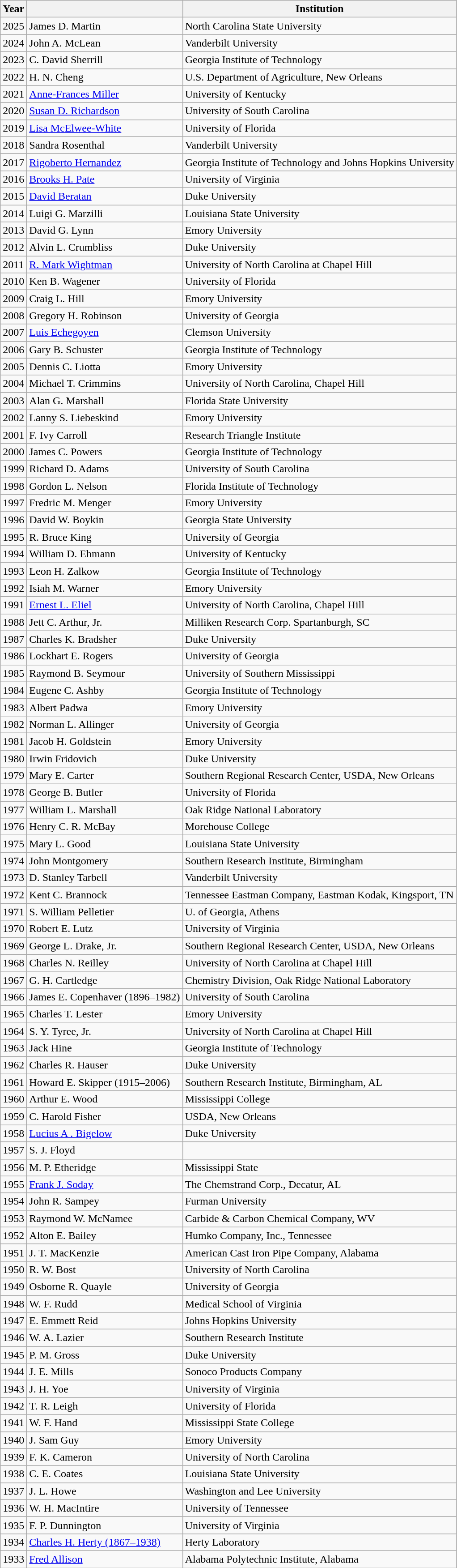<table class="wikitable">
<tr>
<th>Year</th>
<th></th>
<th>Institution</th>
</tr>
<tr>
<td>2025</td>
<td>James D. Martin</td>
<td>North Carolina State University</td>
</tr>
<tr>
<td>2024</td>
<td>John A. McLean</td>
<td>Vanderbilt University</td>
</tr>
<tr>
<td>2023</td>
<td>C. David Sherrill</td>
<td>Georgia Institute of Technology</td>
</tr>
<tr>
<td>2022</td>
<td>H. N. Cheng</td>
<td>U.S. Department of Agriculture, New Orleans</td>
</tr>
<tr>
<td>2021</td>
<td><a href='#'>Anne-Frances Miller</a></td>
<td>University of Kentucky</td>
</tr>
<tr>
<td>2020</td>
<td><a href='#'>Susan D. Richardson</a></td>
<td>University of South Carolina</td>
</tr>
<tr>
<td>2019</td>
<td><a href='#'>Lisa McElwee-White</a></td>
<td>University of Florida</td>
</tr>
<tr>
<td>2018</td>
<td>Sandra Rosenthal</td>
<td>Vanderbilt University</td>
</tr>
<tr>
<td>2017</td>
<td><a href='#'>Rigoberto Hernandez</a></td>
<td>Georgia Institute of Technology and Johns Hopkins University</td>
</tr>
<tr>
<td>2016</td>
<td><a href='#'>Brooks H. Pate</a></td>
<td>University of Virginia</td>
</tr>
<tr>
<td>2015</td>
<td><a href='#'>David Beratan</a></td>
<td>Duke University</td>
</tr>
<tr>
<td>2014</td>
<td>Luigi G. Marzilli</td>
<td>Louisiana State University</td>
</tr>
<tr>
<td>2013</td>
<td>David G. Lynn</td>
<td>Emory University</td>
</tr>
<tr>
<td>2012</td>
<td>Alvin L. Crumbliss</td>
<td>Duke University</td>
</tr>
<tr>
<td>2011</td>
<td><a href='#'>R. Mark Wightman</a></td>
<td>University of North Carolina at Chapel Hill</td>
</tr>
<tr>
<td>2010</td>
<td>Ken B. Wagener</td>
<td>University of Florida</td>
</tr>
<tr>
<td>2009</td>
<td>Craig L. Hill</td>
<td>Emory University</td>
</tr>
<tr>
<td>2008</td>
<td>Gregory H. Robinson</td>
<td>University of Georgia</td>
</tr>
<tr>
<td>2007</td>
<td><a href='#'>Luis Echegoyen</a></td>
<td>Clemson University</td>
</tr>
<tr>
<td>2006</td>
<td>Gary B. Schuster</td>
<td>Georgia Institute of Technology</td>
</tr>
<tr>
<td>2005</td>
<td>Dennis C. Liotta</td>
<td>Emory University</td>
</tr>
<tr>
<td>2004</td>
<td>Michael T. Crimmins</td>
<td>University of North Carolina, Chapel Hill</td>
</tr>
<tr>
<td>2003</td>
<td>Alan G. Marshall</td>
<td>Florida State University</td>
</tr>
<tr>
<td>2002</td>
<td>Lanny S. Liebeskind</td>
<td>Emory University</td>
</tr>
<tr>
<td>2001</td>
<td>F. Ivy Carroll</td>
<td>Research Triangle Institute</td>
</tr>
<tr>
<td>2000</td>
<td>James C. Powers</td>
<td>Georgia Institute of Technology</td>
</tr>
<tr>
<td>1999</td>
<td>Richard D. Adams</td>
<td>University of South Carolina</td>
</tr>
<tr>
<td>1998</td>
<td>Gordon L. Nelson</td>
<td>Florida Institute of Technology</td>
</tr>
<tr>
<td>1997</td>
<td>Fredric M. Menger</td>
<td>Emory University</td>
</tr>
<tr>
<td>1996</td>
<td>David W. Boykin</td>
<td>Georgia State University</td>
</tr>
<tr>
<td>1995</td>
<td>R. Bruce King</td>
<td>University of Georgia</td>
</tr>
<tr>
<td>1994</td>
<td>William D. Ehmann</td>
<td>University of Kentucky</td>
</tr>
<tr>
<td>1993</td>
<td>Leon H. Zalkow</td>
<td>Georgia Institute of Technology</td>
</tr>
<tr>
<td>1992</td>
<td>Isiah M. Warner</td>
<td>Emory University</td>
</tr>
<tr>
<td>1991</td>
<td><a href='#'>Ernest L. Eliel</a></td>
<td>University of North Carolina, Chapel Hill</td>
</tr>
<tr>
<td>1988</td>
<td>Jett C. Arthur, Jr.</td>
<td>Milliken Research Corp. Spartanburgh, SC</td>
</tr>
<tr>
<td>1987</td>
<td>Charles K. Bradsher</td>
<td>Duke University</td>
</tr>
<tr>
<td>1986</td>
<td>Lockhart E. Rogers</td>
<td>University of Georgia</td>
</tr>
<tr>
<td>1985</td>
<td>Raymond B. Seymour</td>
<td>University of Southern Mississippi</td>
</tr>
<tr>
<td>1984</td>
<td>Eugene C. Ashby</td>
<td>Georgia Institute of Technology</td>
</tr>
<tr>
<td>1983</td>
<td>Albert Padwa</td>
<td>Emory University</td>
</tr>
<tr>
<td>1982</td>
<td>Norman L. Allinger</td>
<td>University of Georgia</td>
</tr>
<tr>
<td>1981</td>
<td>Jacob H. Goldstein</td>
<td>Emory University</td>
</tr>
<tr>
<td>1980</td>
<td>Irwin Fridovich</td>
<td>Duke University</td>
</tr>
<tr>
<td>1979</td>
<td>Mary E. Carter</td>
<td>Southern Regional Research Center, USDA, New Orleans</td>
</tr>
<tr>
<td>1978</td>
<td>George B. Butler</td>
<td>University of Florida</td>
</tr>
<tr>
<td>1977</td>
<td>William L. Marshall</td>
<td>Oak Ridge National Laboratory</td>
</tr>
<tr>
<td>1976</td>
<td>Henry C. R. McBay</td>
<td>Morehouse College</td>
</tr>
<tr>
<td>1975</td>
<td>Mary L. Good</td>
<td>Louisiana State University</td>
</tr>
<tr>
<td>1974</td>
<td>John Montgomery</td>
<td>Southern Research Institute, Birmingham</td>
</tr>
<tr>
<td>1973</td>
<td>D. Stanley Tarbell</td>
<td>Vanderbilt University</td>
</tr>
<tr>
<td>1972</td>
<td>Kent C. Brannock</td>
<td>Tennessee Eastman Company, Eastman Kodak, Kingsport, TN</td>
</tr>
<tr>
<td>1971</td>
<td>S. William Pelletier</td>
<td>U. of Georgia, Athens</td>
</tr>
<tr>
<td>1970</td>
<td>Robert E. Lutz</td>
<td>University of Virginia</td>
</tr>
<tr>
<td>1969</td>
<td>George L. Drake, Jr.</td>
<td>Southern Regional Research Center, USDA, New Orleans</td>
</tr>
<tr>
<td>1968</td>
<td>Charles N. Reilley</td>
<td>University of North Carolina at Chapel Hill</td>
</tr>
<tr>
<td>1967</td>
<td>G. H. Cartledge</td>
<td>Chemistry Division, Oak Ridge National Laboratory</td>
</tr>
<tr>
<td>1966</td>
<td>James E. Copenhaver (1896–1982)</td>
<td>University of South Carolina</td>
</tr>
<tr>
<td>1965</td>
<td>Charles T. Lester</td>
<td>Emory University</td>
</tr>
<tr>
<td>1964</td>
<td>S. Y. Tyree, Jr.</td>
<td>University of North Carolina at Chapel Hill</td>
</tr>
<tr>
<td>1963</td>
<td>Jack Hine</td>
<td>Georgia Institute of Technology</td>
</tr>
<tr>
<td>1962</td>
<td>Charles R. Hauser</td>
<td>Duke University</td>
</tr>
<tr>
<td>1961</td>
<td>Howard E. Skipper (1915–2006)</td>
<td>Southern Research Institute, Birmingham, AL</td>
</tr>
<tr>
<td>1960</td>
<td>Arthur E. Wood</td>
<td>Mississippi College</td>
</tr>
<tr>
<td>1959</td>
<td>C. Harold Fisher</td>
<td>USDA, New Orleans</td>
</tr>
<tr>
<td>1958</td>
<td><a href='#'>Lucius A . Bigelow</a></td>
<td>Duke University</td>
</tr>
<tr>
<td>1957</td>
<td>S. J. Floyd</td>
<td></td>
</tr>
<tr>
<td>1956</td>
<td>M. P. Etheridge</td>
<td>Mississippi State</td>
</tr>
<tr>
<td>1955</td>
<td><a href='#'>Frank J. Soday</a></td>
<td>The Chemstrand Corp., Decatur, AL</td>
</tr>
<tr>
<td>1954</td>
<td>John R. Sampey</td>
<td>Furman University</td>
</tr>
<tr>
<td>1953</td>
<td>Raymond W. McNamee</td>
<td>Carbide & Carbon Chemical Company, WV</td>
</tr>
<tr>
<td>1952</td>
<td>Alton E. Bailey</td>
<td>Humko Company, Inc., Tennessee</td>
</tr>
<tr>
<td>1951</td>
<td>J. T. MacKenzie</td>
<td>American Cast Iron Pipe Company, Alabama</td>
</tr>
<tr>
<td>1950</td>
<td>R. W. Bost</td>
<td>University of North Carolina</td>
</tr>
<tr>
<td>1949</td>
<td>Osborne R. Quayle</td>
<td>University of Georgia</td>
</tr>
<tr>
<td>1948</td>
<td>W. F. Rudd</td>
<td>Medical School of Virginia</td>
</tr>
<tr>
<td>1947</td>
<td>E. Emmett Reid</td>
<td>Johns Hopkins University</td>
</tr>
<tr>
<td>1946</td>
<td>W. A. Lazier</td>
<td>Southern Research Institute</td>
</tr>
<tr>
<td>1945</td>
<td>P. M. Gross</td>
<td>Duke University</td>
</tr>
<tr>
<td>1944</td>
<td>J. E. Mills</td>
<td>Sonoco Products Company</td>
</tr>
<tr>
<td>1943</td>
<td>J. H. Yoe</td>
<td>University of Virginia</td>
</tr>
<tr>
<td>1942</td>
<td>T. R. Leigh</td>
<td>University of Florida</td>
</tr>
<tr>
<td>1941</td>
<td>W. F. Hand</td>
<td>Mississippi State College</td>
</tr>
<tr>
<td>1940</td>
<td>J. Sam Guy</td>
<td>Emory University</td>
</tr>
<tr>
<td>1939</td>
<td>F. K. Cameron</td>
<td>University of North Carolina</td>
</tr>
<tr>
<td>1938</td>
<td>C. E. Coates</td>
<td>Louisiana State University</td>
</tr>
<tr>
<td>1937</td>
<td>J. L. Howe</td>
<td>Washington and Lee University</td>
</tr>
<tr>
<td>1936</td>
<td>W. H. MacIntire</td>
<td>University of Tennessee</td>
</tr>
<tr>
<td>1935</td>
<td>F. P. Dunnington</td>
<td>University of Virginia</td>
</tr>
<tr>
<td>1934</td>
<td><a href='#'>Charles H. Herty (1867–1938)</a></td>
<td>Herty Laboratory</td>
</tr>
<tr>
<td>1933</td>
<td><a href='#'>Fred Allison</a></td>
<td>Alabama Polytechnic Institute, Alabama</td>
</tr>
</table>
